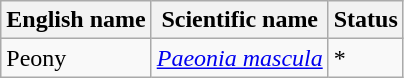<table class="wikitable" |>
<tr>
<th>English name</th>
<th>Scientific name</th>
<th>Status</th>
</tr>
<tr>
<td>Peony</td>
<td><em><a href='#'>Paeonia mascula</a></em></td>
<td>*</td>
</tr>
</table>
